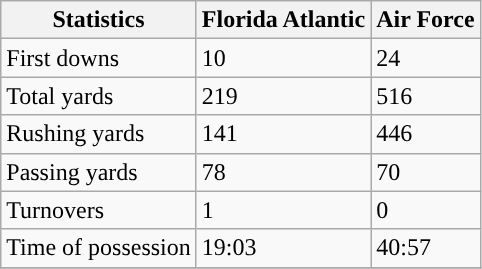<table class="wikitable">
<tr>
<th>Statistics</th>
<th>Florida Atlantic</th>
<th>Air Force</th>
</tr>
<tr>
<td>First downs</td>
<td>10</td>
<td>24</td>
</tr>
<tr>
<td>Total yards</td>
<td>219</td>
<td>516</td>
</tr>
<tr>
<td>Rushing yards</td>
<td>141</td>
<td>446</td>
</tr>
<tr>
<td>Passing yards</td>
<td>78</td>
<td>70</td>
</tr>
<tr>
<td>Turnovers</td>
<td>1</td>
<td>0</td>
</tr>
<tr>
<td>Time of possession</td>
<td>19:03</td>
<td>40:57</td>
</tr>
<tr>
</tr>
</table>
